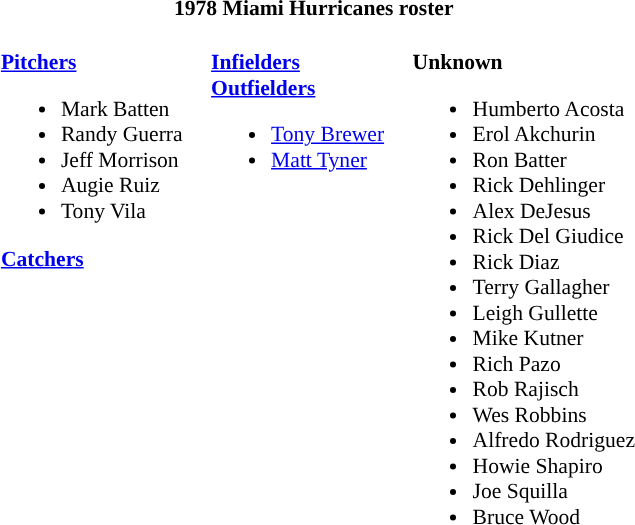<table class="toccolours" style="border-collapse:collapse; font-size:90%;">
<tr>
<th colspan=9>1978 Miami Hurricanes roster</th>
</tr>
<tr>
<td width="03"> </td>
<td valign="top"><br><strong><a href='#'>Pitchers</a></strong><ul><li>Mark Batten</li><li>Randy Guerra</li><li>Jeff Morrison</li><li>Augie Ruiz</li><li>Tony Vila</li></ul><strong><a href='#'>Catchers</a></strong></td>
<td width="15"> </td>
<td valign="top"><br><strong><a href='#'>Infielders</a></strong><br><strong><a href='#'>Outfielders</a></strong><ul><li><a href='#'>Tony Brewer</a></li><li><a href='#'>Matt Tyner</a></li></ul></td>
<td width="15"> </td>
<td valign="top"><br><strong>Unknown</strong><ul><li>Humberto Acosta</li><li>Erol Akchurin</li><li>Ron Batter</li><li>Rick Dehlinger</li><li>Alex DeJesus</li><li>Rick Del Giudice</li><li>Rick Diaz</li><li>Terry Gallagher</li><li>Leigh Gullette</li><li>Mike Kutner</li><li>Rich Pazo</li><li>Rob Rajisch</li><li>Wes Robbins</li><li>Alfredo Rodriguez</li><li>Howie Shapiro</li><li>Joe Squilla</li><li>Bruce Wood</li></ul></td>
</tr>
</table>
